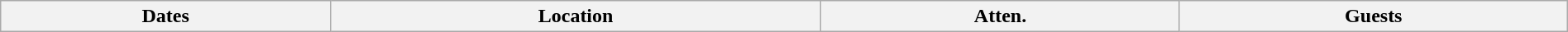<table class="wikitable" width="100%">
<tr>
<th>Dates</th>
<th>Location</th>
<th>Atten.</th>
<th>Guests<br></th>
</tr>
</table>
